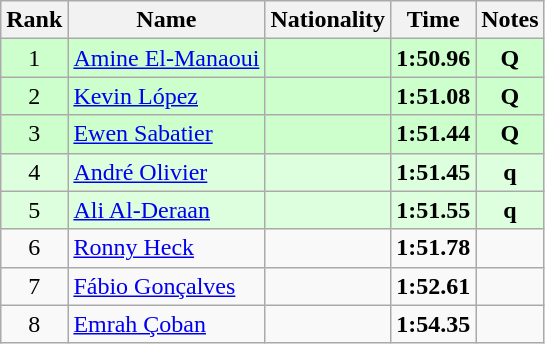<table class="wikitable sortable" style="text-align:center">
<tr>
<th>Rank</th>
<th>Name</th>
<th>Nationality</th>
<th>Time</th>
<th>Notes</th>
</tr>
<tr bgcolor=ccffcc>
<td>1</td>
<td align=left><a href='#'>Amine El-Manaoui</a></td>
<td align=left></td>
<td><strong>1:50.96</strong></td>
<td><strong>Q</strong></td>
</tr>
<tr bgcolor=ccffcc>
<td>2</td>
<td align=left><a href='#'>Kevin López</a></td>
<td align=left></td>
<td><strong>1:51.08</strong></td>
<td><strong>Q</strong></td>
</tr>
<tr bgcolor=ccffcc>
<td>3</td>
<td align=left><a href='#'>Ewen Sabatier</a></td>
<td align=left></td>
<td><strong>1:51.44</strong></td>
<td><strong>Q</strong></td>
</tr>
<tr bgcolor=ddffdd>
<td>4</td>
<td align=left><a href='#'>André Olivier</a></td>
<td align=left></td>
<td><strong>1:51.45</strong></td>
<td><strong>q</strong></td>
</tr>
<tr bgcolor=ddffdd>
<td>5</td>
<td align=left><a href='#'>Ali Al-Deraan</a></td>
<td align=left></td>
<td><strong>1:51.55</strong></td>
<td><strong>q</strong></td>
</tr>
<tr>
<td>6</td>
<td align=left><a href='#'>Ronny Heck</a></td>
<td align=left></td>
<td><strong>1:51.78</strong></td>
<td></td>
</tr>
<tr>
<td>7</td>
<td align=left><a href='#'>Fábio Gonçalves</a></td>
<td align=left></td>
<td><strong>1:52.61</strong></td>
<td></td>
</tr>
<tr>
<td>8</td>
<td align=left><a href='#'>Emrah Çoban</a></td>
<td align=left></td>
<td><strong>1:54.35</strong></td>
<td></td>
</tr>
</table>
